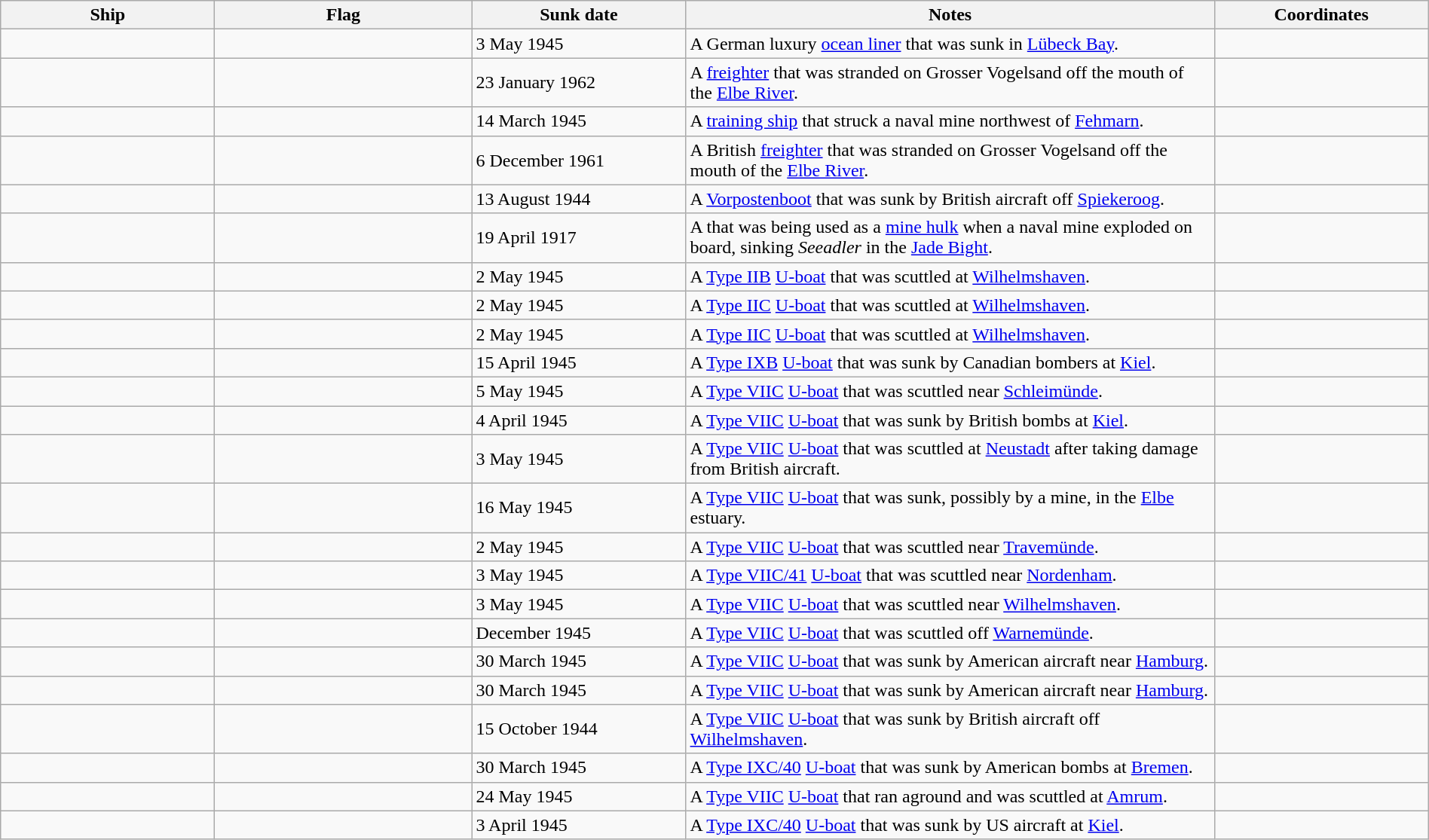<table class=wikitable | style = "width:100%">
<tr>
<th style="width:15%">Ship</th>
<th style="width:18%">Flag</th>
<th style="width:15%">Sunk date</th>
<th style="width:37%">Notes</th>
<th style="width:15%">Coordinates</th>
</tr>
<tr>
<td></td>
<td></td>
<td>3 May 1945</td>
<td>A German luxury <a href='#'>ocean liner</a> that was sunk in <a href='#'>Lübeck Bay</a>.</td>
<td></td>
</tr>
<tr>
<td></td>
<td></td>
<td>23 January 1962</td>
<td>A <a href='#'>freighter</a> that was stranded on Grosser Vogelsand off the mouth of the <a href='#'>Elbe River</a>.</td>
<td></td>
</tr>
<tr>
<td></td>
<td></td>
<td>14 March 1945</td>
<td>A <a href='#'>training ship</a> that struck a naval mine northwest of <a href='#'>Fehmarn</a>.</td>
<td></td>
</tr>
<tr>
<td></td>
<td></td>
<td>6 December 1961</td>
<td>A British <a href='#'>freighter</a> that was stranded on Grosser Vogelsand off the mouth of the <a href='#'>Elbe River</a>.</td>
<td></td>
</tr>
<tr>
<td></td>
<td></td>
<td>13 August 1944</td>
<td>A <a href='#'>Vorpostenboot</a> that was sunk by British aircraft off <a href='#'>Spiekeroog</a>.</td>
<td></td>
</tr>
<tr>
<td></td>
<td></td>
<td>19 April 1917</td>
<td>A  that was being used as a <a href='#'>mine hulk</a> when a naval mine exploded on board, sinking <em>Seeadler</em> in the <a href='#'>Jade Bight</a>.</td>
<td></td>
</tr>
<tr>
<td></td>
<td></td>
<td>2 May 1945</td>
<td>A <a href='#'>Type IIB</a> <a href='#'>U-boat</a> that was scuttled at <a href='#'>Wilhelmshaven</a>.</td>
<td></td>
</tr>
<tr>
<td></td>
<td></td>
<td>2 May 1945</td>
<td>A <a href='#'>Type IIC</a> <a href='#'>U-boat</a> that was scuttled at <a href='#'>Wilhelmshaven</a>.</td>
<td></td>
</tr>
<tr>
<td></td>
<td></td>
<td>2 May 1945</td>
<td>A <a href='#'>Type IIC</a> <a href='#'>U-boat</a> that was scuttled at <a href='#'>Wilhelmshaven</a>.</td>
<td></td>
</tr>
<tr>
<td></td>
<td></td>
<td>15 April 1945</td>
<td>A <a href='#'>Type IXB</a> <a href='#'>U-boat</a> that was sunk by Canadian bombers at <a href='#'>Kiel</a>.</td>
<td></td>
</tr>
<tr>
<td></td>
<td></td>
<td>5 May 1945</td>
<td>A <a href='#'>Type VIIC</a> <a href='#'>U-boat</a> that was scuttled near <a href='#'>Schleimünde</a>.</td>
<td></td>
</tr>
<tr>
<td></td>
<td></td>
<td>4 April 1945</td>
<td>A <a href='#'>Type VIIC</a> <a href='#'>U-boat</a> that was sunk by British bombs at <a href='#'>Kiel</a>.</td>
<td></td>
</tr>
<tr>
<td></td>
<td></td>
<td>3 May 1945</td>
<td>A <a href='#'>Type VIIC</a> <a href='#'>U-boat</a> that was scuttled at <a href='#'>Neustadt</a> after taking damage from British aircraft.</td>
<td></td>
</tr>
<tr>
<td></td>
<td></td>
<td>16 May 1945</td>
<td>A <a href='#'>Type VIIC</a> <a href='#'>U-boat</a> that was sunk, possibly by a mine, in the <a href='#'>Elbe</a> estuary.</td>
<td></td>
</tr>
<tr>
<td></td>
<td></td>
<td>2 May 1945</td>
<td>A <a href='#'>Type VIIC</a> <a href='#'>U-boat</a> that was scuttled near <a href='#'>Travemünde</a>.</td>
<td></td>
</tr>
<tr>
<td></td>
<td></td>
<td>3 May 1945</td>
<td>A <a href='#'>Type VIIC/41</a> <a href='#'>U-boat</a> that was scuttled near <a href='#'>Nordenham</a>.</td>
<td></td>
</tr>
<tr>
<td></td>
<td></td>
<td>3 May 1945</td>
<td>A <a href='#'>Type VIIC</a> <a href='#'>U-boat</a> that was scuttled near <a href='#'>Wilhelmshaven</a>.</td>
<td></td>
</tr>
<tr>
<td></td>
<td></td>
<td>December 1945</td>
<td>A <a href='#'>Type VIIC</a> <a href='#'>U-boat</a> that was scuttled off <a href='#'>Warnemünde</a>.</td>
<td></td>
</tr>
<tr>
<td></td>
<td></td>
<td>30 March 1945</td>
<td>A <a href='#'>Type VIIC</a> <a href='#'>U-boat</a> that was sunk by American aircraft near <a href='#'>Hamburg</a>.</td>
<td></td>
</tr>
<tr>
<td></td>
<td></td>
<td>30 March 1945</td>
<td>A <a href='#'>Type VIIC</a> <a href='#'>U-boat</a> that was sunk by American aircraft near <a href='#'>Hamburg</a>.</td>
<td></td>
</tr>
<tr>
<td></td>
<td></td>
<td>15 October 1944</td>
<td>A <a href='#'>Type VIIC</a> <a href='#'>U-boat</a> that was sunk by British aircraft off <a href='#'>Wilhelmshaven</a>.</td>
<td></td>
</tr>
<tr>
<td></td>
<td></td>
<td>30 March 1945</td>
<td>A <a href='#'>Type IXC/40</a> <a href='#'>U-boat</a> that was sunk by American bombs at <a href='#'>Bremen</a>.</td>
<td></td>
</tr>
<tr>
<td></td>
<td></td>
<td>24 May 1945</td>
<td>A <a href='#'>Type VIIC</a> <a href='#'>U-boat</a> that ran aground and was scuttled at <a href='#'>Amrum</a>.</td>
<td></td>
</tr>
<tr>
<td></td>
<td></td>
<td>3 April 1945</td>
<td>A <a href='#'>Type IXC/40</a> <a href='#'>U-boat</a> that was sunk by US aircraft at <a href='#'>Kiel</a>.</td>
<td></td>
</tr>
</table>
